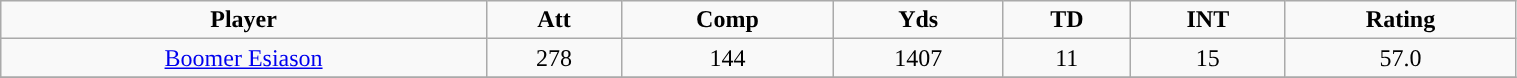<table class="wikitable" width="80%">
<tr align="center">
<td><strong>Player</strong></td>
<td><strong>Att</strong></td>
<td><strong>Comp</strong></td>
<td><strong>Yds</strong></td>
<td><strong>TD</strong></td>
<td><strong>INT</strong></td>
<td><strong>Rating</strong></td>
</tr>
<tr align="center" bgcolor="">
<td><a href='#'>Boomer Esiason</a></td>
<td>278</td>
<td>144</td>
<td>1407</td>
<td>11</td>
<td>15</td>
<td>57.0</td>
</tr>
<tr align="center" bgcolor="">
</tr>
</table>
